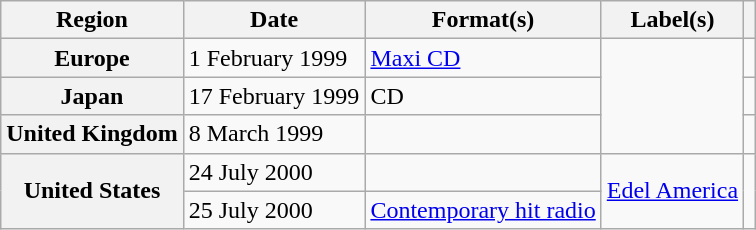<table class="wikitable plainrowheaders">
<tr>
<th scope="col">Region</th>
<th scope="col">Date</th>
<th scope="col">Format(s)</th>
<th scope="col">Label(s)</th>
<th scope="col"></th>
</tr>
<tr>
<th scope="row">Europe</th>
<td>1 February 1999</td>
<td><a href='#'>Maxi CD</a></td>
<td rowspan="3"></td>
<td align="center"></td>
</tr>
<tr>
<th scope="row">Japan</th>
<td>17 February 1999</td>
<td>CD</td>
<td align="center"></td>
</tr>
<tr>
<th scope="row">United Kingdom</th>
<td>8 March 1999</td>
<td></td>
<td align="center"></td>
</tr>
<tr>
<th scope="row" rowspan="2">United States</th>
<td>24 July 2000</td>
<td></td>
<td rowspan="2"><a href='#'>Edel America</a></td>
<td rowspan="2" align="center"></td>
</tr>
<tr>
<td>25 July 2000</td>
<td><a href='#'>Contemporary hit radio</a></td>
</tr>
</table>
